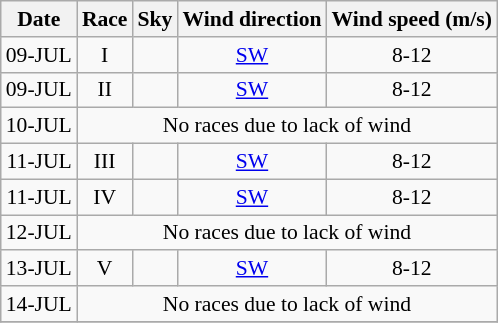<table class="wikitable" style="text-align:right; font-size:90%">
<tr>
<th>Date</th>
<th>Race</th>
<th>Sky</th>
<th>Wind direction</th>
<th>Wind speed (m/s)</th>
</tr>
<tr>
<td>09-JUL</td>
<td align=center>I</td>
<td align=left></td>
<td align=center><a href='#'>SW</a></td>
<td align=center>8-12</td>
</tr>
<tr>
<td>09-JUL</td>
<td align=center>II</td>
<td align=left></td>
<td align=center><a href='#'>SW</a></td>
<td align=center>8-12</td>
</tr>
<tr>
<td>10-JUL</td>
<td colspan=4 align=center>No races due to lack of wind</td>
</tr>
<tr>
<td>11-JUL</td>
<td align=center>III</td>
<td align=left></td>
<td align=center><a href='#'>SW</a></td>
<td align=center>8-12</td>
</tr>
<tr>
<td>11-JUL</td>
<td align=center>IV</td>
<td align=left></td>
<td align=center><a href='#'>SW</a></td>
<td align=center>8-12</td>
</tr>
<tr>
<td>12-JUL</td>
<td colspan=4 align=center>No races due to lack of wind</td>
</tr>
<tr>
<td>13-JUL</td>
<td align=center>V</td>
<td align=left></td>
<td align=center><a href='#'>SW</a></td>
<td align=center>8-12</td>
</tr>
<tr>
<td>14-JUL</td>
<td colspan=4 align=center>No races due to lack of wind</td>
</tr>
<tr>
</tr>
</table>
